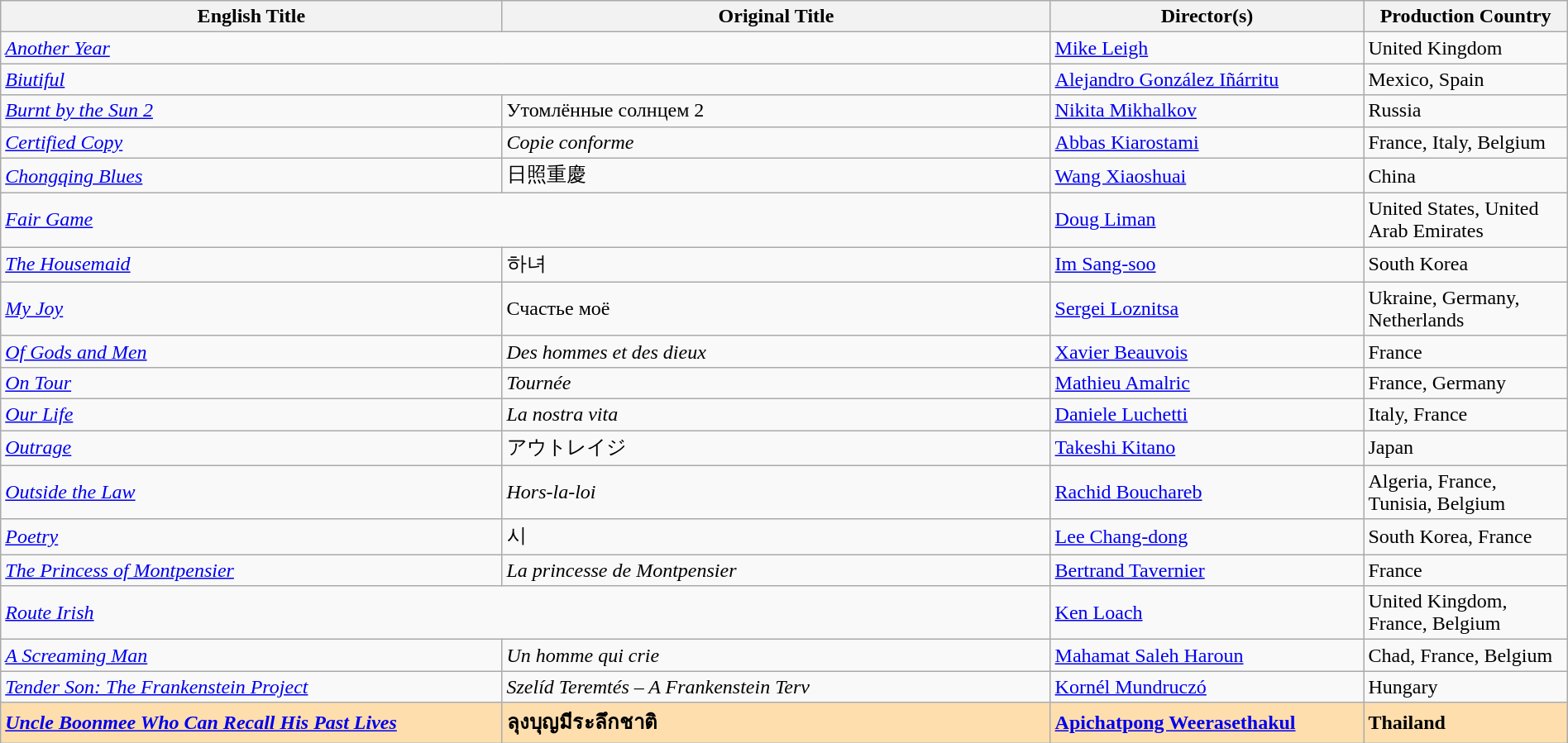<table class="wikitable" width="100%" cellpadding="5">
<tr>
<th width="32%">English Title</th>
<th width="35%">Original Title</th>
<th width="20%">Director(s)</th>
<th width="13%">Production Country</th>
</tr>
<tr>
<td colspan=2><em><a href='#'>Another Year</a></em></td>
<td data-sort-value="Leigh"><a href='#'>Mike Leigh</a></td>
<td>United Kingdom</td>
</tr>
<tr>
<td colspan=2><em><a href='#'>Biutiful</a></em></td>
<td data-sort-value="Inarritu"><a href='#'>Alejandro González Iñárritu</a></td>
<td>Mexico, Spain</td>
</tr>
<tr>
<td><em><a href='#'>Burnt by the Sun 2</a></em></td>
<td data-sort-value="Utomlyonnye">Утомлённые солнцем 2</td>
<td data-sort-value="Mikhalkov"><a href='#'>Nikita Mikhalkov</a></td>
<td>Russia</td>
</tr>
<tr>
<td><em><a href='#'>Certified Copy</a></em></td>
<td><em>Copie conforme</em></td>
<td data-sort-value="Kiarostami"><a href='#'>Abbas Kiarostami</a></td>
<td>France, Italy, Belgium</td>
</tr>
<tr>
<td><em><a href='#'>Chongqing Blues</a></em></td>
<td data-sort-value="Rizhao">日照重慶</td>
<td data-sort-value="Xiaoshuai"><a href='#'>Wang Xiaoshuai</a></td>
<td>China</td>
</tr>
<tr>
<td colspan=2><em><a href='#'>Fair Game</a></em></td>
<td data-sort-value="Liman"><a href='#'>Doug Liman</a></td>
<td>United States, United Arab Emirates</td>
</tr>
<tr>
<td data-sort-value="Housemaid"><em><a href='#'>The Housemaid</a></em></td>
<td data-sort-value="Ha-nyeo">하녀</td>
<td data-sort-value="Sang-soo"><a href='#'>Im Sang-soo</a></td>
<td>South Korea</td>
</tr>
<tr>
<td><em><a href='#'>My Joy</a></em></td>
<td data-sort-value="Schastye">Счастье моё</td>
<td data-sort-value="Loznitsa"><a href='#'>Sergei Loznitsa</a></td>
<td>Ukraine, Germany, Netherlands</td>
</tr>
<tr>
<td><em><a href='#'>Of Gods and Men</a></em></td>
<td data-sort-value="hommes et"><em>Des hommes et des dieux</em></td>
<td data-sort-value="Beauvois"><a href='#'>Xavier Beauvois</a></td>
<td>France</td>
</tr>
<tr>
<td><em><a href='#'>On Tour</a></em></td>
<td><em>Tournée</em></td>
<td data-sort-value="Amalric"><a href='#'>Mathieu Amalric</a></td>
<td>France, Germany</td>
</tr>
<tr>
<td><em><a href='#'>Our Life</a></em></td>
<td data-sort-value="nostra"><em>La nostra vita</em></td>
<td data-sort-value="Luchetti"><a href='#'>Daniele Luchetti</a></td>
<td>Italy, France</td>
</tr>
<tr>
<td><em><a href='#'>Outrage</a></em></td>
<td data-sort-value="Autoreiji">アウトレイジ</td>
<td data-sort-value="Kitano"><a href='#'>Takeshi Kitano</a></td>
<td>Japan</td>
</tr>
<tr>
<td><em><a href='#'>Outside the Law</a></em></td>
<td><em>Hors-la-loi</em></td>
<td data-sort-value="Bouchareb"><a href='#'>Rachid Bouchareb</a></td>
<td>Algeria, France, Tunisia, Belgium</td>
</tr>
<tr>
<td><em><a href='#'>Poetry</a></em></td>
<td data-sort-value="Shi">시</td>
<td data-sort-value="Chang-dong"><a href='#'>Lee Chang-dong</a></td>
<td>South Korea, France</td>
</tr>
<tr>
<td data-sort-value="Princess"><em><a href='#'>The Princess of Montpensier</a></em></td>
<td data-sort-value="princesse"><em>La princesse de Montpensier</em></td>
<td data-sort-value="Tavernier"><a href='#'>Bertrand Tavernier</a></td>
<td>France</td>
</tr>
<tr>
<td colspan=2><em><a href='#'>Route Irish</a></em></td>
<td data-sort-value="Loach"><a href='#'>Ken Loach</a></td>
<td>United Kingdom, France, Belgium</td>
</tr>
<tr>
<td data-sort-value="Screaming"><em><a href='#'>A Screaming Man</a></em></td>
<td data-sort-value="homme qui"><em>Un homme qui crie</em></td>
<td data-sort-value="Haroun"><a href='#'>Mahamat Saleh Haroun</a></td>
<td>Chad, France, Belgium</td>
</tr>
<tr>
<td><em><a href='#'>Tender Son: The Frankenstein Project</a></em></td>
<td><em>Szelíd Teremtés – A Frankenstein Terv</em></td>
<td data-sort-value="Mundruczó"><a href='#'>Kornél Mundruczó</a></td>
<td>Hungary</td>
</tr>
<tr style="background:#FFDEAD">
<td><strong><em><a href='#'>Uncle Boonmee Who Can Recall His Past Lives</a></em></strong></td>
<td data-sort-value="Lung"><strong>ลุงบุญมีระลึกชาติ</strong></td>
<td data-sort-value="Weerasethakul"><strong><a href='#'>Apichatpong Weerasethakul</a></strong></td>
<td><strong>Thailand</strong></td>
</tr>
</table>
